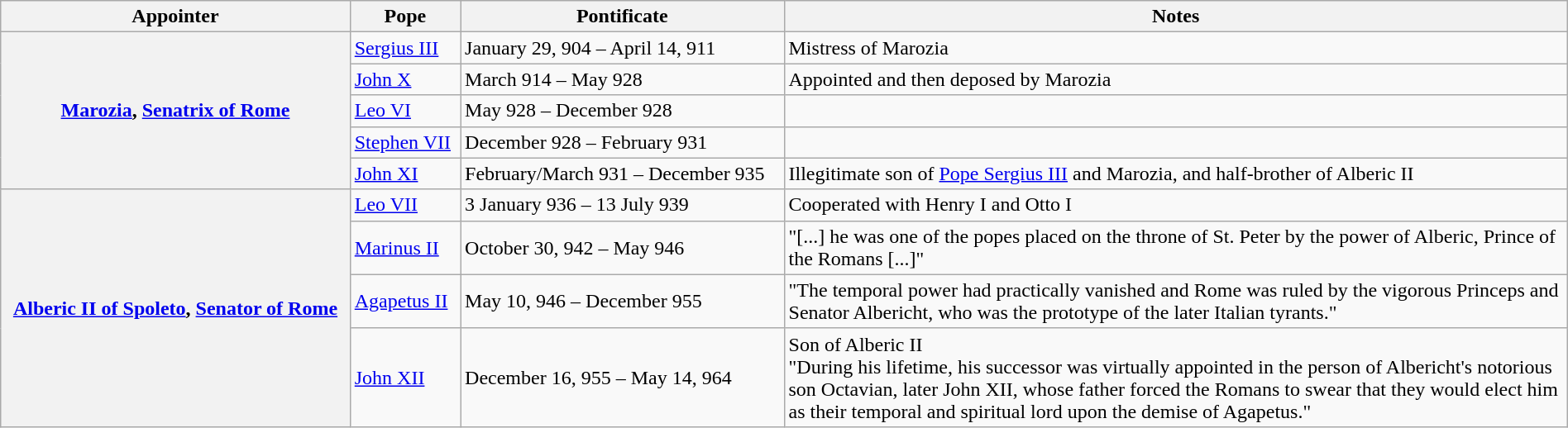<table class="wikitable sortable collapsible" style="width:100%">
<tr>
<th width="*">Appointer</th>
<th width="*">Pope</th>
<th width="*">Pontificate</th>
<th width="50%">Notes</th>
</tr>
<tr>
<th rowspan=5><a href='#'>Marozia</a>, <a href='#'>Senatrix of Rome</a></th>
<td><a href='#'>Sergius III</a></td>
<td>January 29, 904 – April 14, 911</td>
<td>Mistress of Marozia</td>
</tr>
<tr>
<td><a href='#'>John X</a></td>
<td>March 914 – May 928</td>
<td>Appointed and then deposed by Marozia</td>
</tr>
<tr>
<td><a href='#'>Leo VI</a></td>
<td>May 928 – December 928</td>
<td></td>
</tr>
<tr>
<td><a href='#'>Stephen VII</a></td>
<td>December 928 – February 931</td>
<td></td>
</tr>
<tr>
<td><a href='#'>John XI</a></td>
<td>February/March 931 – December 935</td>
<td>Illegitimate son of <a href='#'>Pope Sergius III</a> and Marozia, and half-brother of Alberic II</td>
</tr>
<tr>
<th rowspan=4><a href='#'>Alberic II of Spoleto</a>, <a href='#'>Senator of Rome</a></th>
<td><a href='#'>Leo VII</a></td>
<td>3 January 936 – 13 July 939</td>
<td>Cooperated with Henry I and Otto I</td>
</tr>
<tr>
<td><a href='#'>Marinus II</a></td>
<td>October 30, 942 – May 946</td>
<td>"[...] he was one of the popes placed on the throne of St. Peter by the power of Alberic, Prince of the Romans [...]"</td>
</tr>
<tr>
<td><a href='#'>Agapetus II</a></td>
<td>May 10, 946 – December 955</td>
<td>"The temporal power had practically vanished and Rome was ruled by the vigorous Princeps and Senator Albericht, who was the prototype of the later Italian tyrants."</td>
</tr>
<tr>
<td><a href='#'>John XII</a></td>
<td>December 16, 955 – May 14, 964</td>
<td>Son of Alberic II<br>"During his lifetime, his successor was virtually appointed in the person of Albericht's notorious son Octavian, later John XII, whose father forced the Romans to swear that they would elect him as their temporal and spiritual lord upon the demise of Agapetus."</td>
</tr>
</table>
